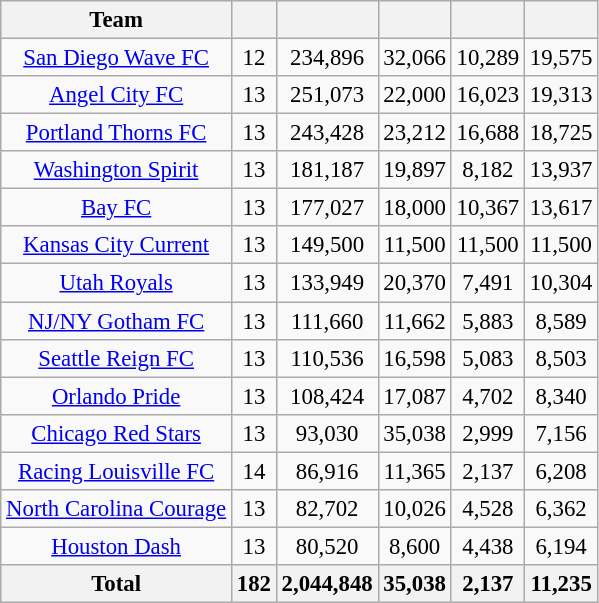<table class="wikitable sortable" style="font-size: 95%;text-align: center;">
<tr>
<th scope="col">Team</th>
<th scope="col"></th>
<th scope="col"></th>
<th scope="col"></th>
<th scope="col"></th>
<th scope="col"></th>
</tr>
<tr>
<td><a href='#'>San Diego Wave FC</a></td>
<td>12</td>
<td>234,896</td>
<td>32,066</td>
<td>10,289</td>
<td>19,575</td>
</tr>
<tr>
<td><a href='#'>Angel City FC</a></td>
<td>13</td>
<td>251,073</td>
<td>22,000</td>
<td>16,023</td>
<td>19,313</td>
</tr>
<tr>
<td><a href='#'>Portland Thorns FC</a></td>
<td>13</td>
<td>243,428</td>
<td>23,212</td>
<td>16,688</td>
<td>18,725</td>
</tr>
<tr>
<td><a href='#'>Washington Spirit</a></td>
<td>13</td>
<td>181,187</td>
<td>19,897</td>
<td>8,182</td>
<td>13,937</td>
</tr>
<tr>
<td><a href='#'>Bay FC</a></td>
<td>13</td>
<td>177,027</td>
<td>18,000</td>
<td>10,367</td>
<td>13,617</td>
</tr>
<tr>
<td><a href='#'>Kansas City Current</a></td>
<td>13</td>
<td>149,500</td>
<td>11,500</td>
<td>11,500</td>
<td>11,500</td>
</tr>
<tr>
<td><a href='#'>Utah Royals</a></td>
<td>13</td>
<td>133,949</td>
<td>20,370</td>
<td>7,491</td>
<td>10,304</td>
</tr>
<tr>
<td><a href='#'>NJ/NY Gotham FC</a></td>
<td>13</td>
<td>111,660</td>
<td>11,662</td>
<td>5,883</td>
<td>8,589</td>
</tr>
<tr>
<td><a href='#'>Seattle Reign FC</a></td>
<td>13</td>
<td>110,536</td>
<td>16,598</td>
<td>5,083</td>
<td>8,503</td>
</tr>
<tr>
<td><a href='#'>Orlando Pride</a></td>
<td>13</td>
<td>108,424</td>
<td>17,087</td>
<td>4,702</td>
<td>8,340</td>
</tr>
<tr>
<td><a href='#'>Chicago Red Stars</a></td>
<td>13</td>
<td>93,030</td>
<td>35,038</td>
<td>2,999</td>
<td>7,156</td>
</tr>
<tr>
<td><a href='#'>Racing Louisville FC</a></td>
<td>14</td>
<td>86,916</td>
<td>11,365</td>
<td>2,137</td>
<td>6,208</td>
</tr>
<tr>
<td><a href='#'>North Carolina Courage</a></td>
<td>13</td>
<td>82,702</td>
<td>10,026</td>
<td>4,528</td>
<td>6,362</td>
</tr>
<tr>
<td><a href='#'>Houston Dash</a></td>
<td>13</td>
<td>80,520</td>
<td>8,600</td>
<td>4,438</td>
<td>6,194</td>
</tr>
<tr>
<th scope="row">Total</th>
<th>182</th>
<th>2,044,848</th>
<th>35,038</th>
<th>2,137</th>
<th>11,235</th>
</tr>
</table>
